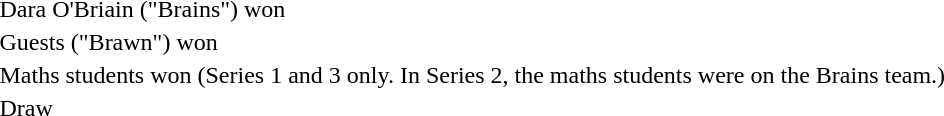<table>
<tr>
<td></td>
<td>Dara O'Briain ("Brains") won</td>
</tr>
<tr>
<td></td>
<td>Guests ("Brawn") won</td>
</tr>
<tr>
<td></td>
<td>Maths students won (Series 1 and 3 only. In Series 2, the maths students were on the Brains team.)</td>
</tr>
<tr>
<td></td>
<td>Draw</td>
</tr>
</table>
